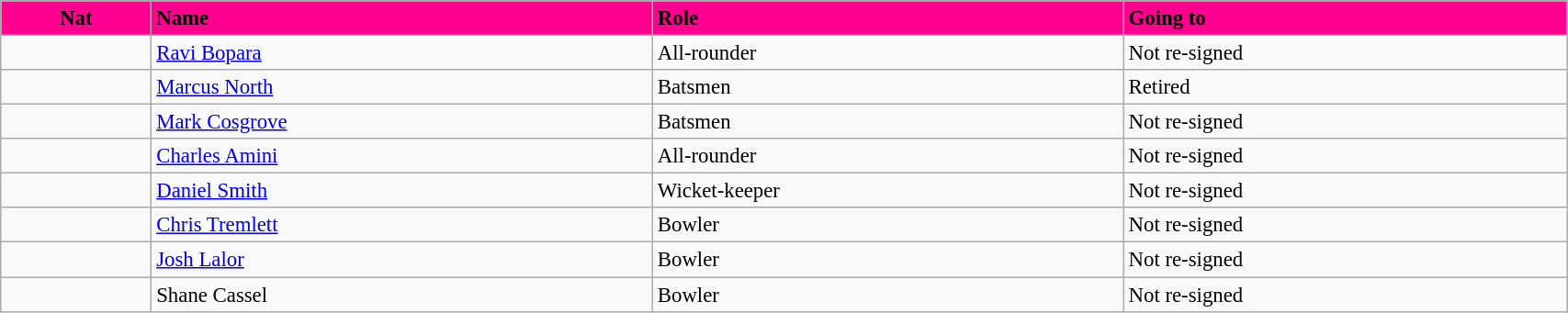<table class="wikitable"  style="font-size:95%; width:90%;">
<tr>
<th style="background:#ff0090; color:black; text-align:center;">Nat</th>
<th style="background:#ff0090; color:black; text-align:left;">Name</th>
<th style="background:#ff0090; color:black; text-align:left;">Role</th>
<th style="background:#ff0090; color:black; text-align:left;">Going to</th>
</tr>
<tr>
<td style="text-align:center"></td>
<td><a href='#'>Ravi Bopara</a></td>
<td>All-rounder</td>
<td>Not re-signed</td>
</tr>
<tr>
<td style="text-align:center"></td>
<td><a href='#'>Marcus North</a></td>
<td>Batsmen</td>
<td>Retired</td>
</tr>
<tr>
<td style="text-align:center"></td>
<td><a href='#'>Mark Cosgrove</a></td>
<td>Batsmen</td>
<td>Not re-signed</td>
</tr>
<tr>
<td style="text-align:center"></td>
<td><a href='#'>Charles Amini</a></td>
<td>All-rounder</td>
<td>Not re-signed</td>
</tr>
<tr>
<td style="text-align:center"></td>
<td><a href='#'>Daniel Smith</a></td>
<td>Wicket-keeper</td>
<td>Not re-signed</td>
</tr>
<tr>
<td style="text-align:center"></td>
<td><a href='#'>Chris Tremlett</a></td>
<td>Bowler</td>
<td>Not re-signed</td>
</tr>
<tr>
<td style="text-align:center"></td>
<td><a href='#'>Josh Lalor</a></td>
<td>Bowler</td>
<td>Not re-signed</td>
</tr>
<tr>
<td style="text-align:center"></td>
<td>Shane Cassel</td>
<td>Bowler</td>
<td>Not re-signed</td>
</tr>
</table>
